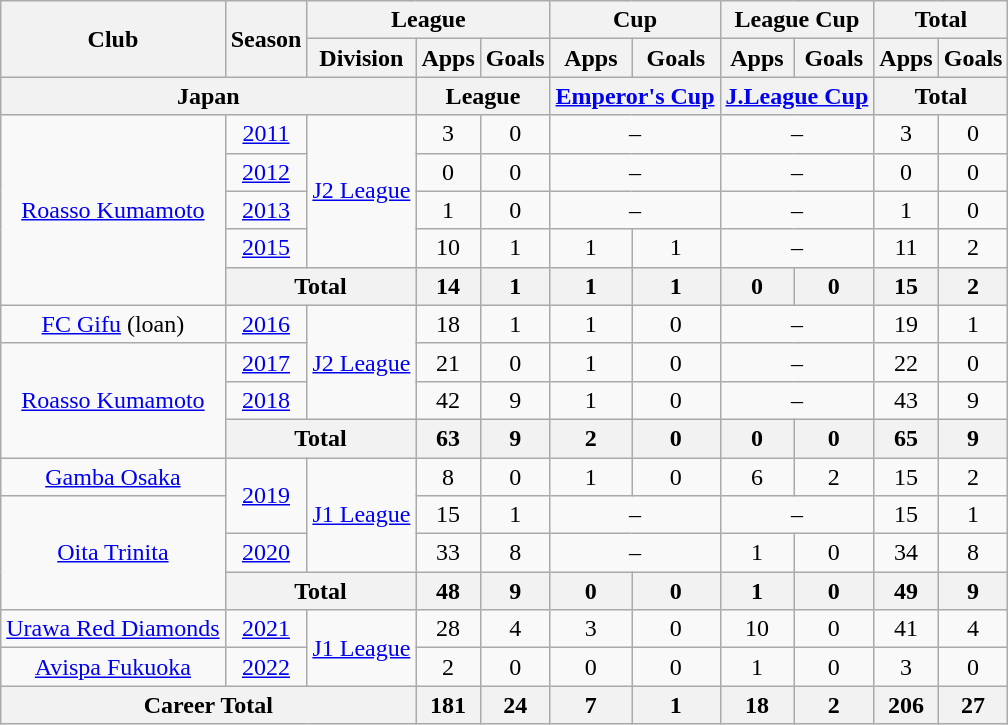<table class="wikitable" style="text-align: center">
<tr>
<th rowspan="2">Club</th>
<th rowspan="2">Season</th>
<th colspan="3">League</th>
<th colspan="2">Cup</th>
<th colspan="2">League Cup</th>
<th colspan="2">Total</th>
</tr>
<tr>
<th>Division</th>
<th>Apps</th>
<th>Goals</th>
<th>Apps</th>
<th>Goals</th>
<th>Apps</th>
<th>Goals</th>
<th>Apps</th>
<th>Goals</th>
</tr>
<tr>
<th colspan=3>Japan</th>
<th colspan=2>League</th>
<th colspan=2><a href='#'>Emperor's Cup</a></th>
<th colspan=2><a href='#'>J.League Cup</a></th>
<th colspan=2>Total</th>
</tr>
<tr>
<td rowspan="5"><a href='#'>Roasso Kumamoto</a></td>
<td><a href='#'>2011</a></td>
<td rowspan="4"><a href='#'>J2 League</a></td>
<td>3</td>
<td>0</td>
<td colspan="2">–</td>
<td colspan="2">–</td>
<td>3</td>
<td>0</td>
</tr>
<tr>
<td><a href='#'>2012</a></td>
<td>0</td>
<td>0</td>
<td colspan="2">–</td>
<td colspan="2">–</td>
<td>0</td>
<td>0</td>
</tr>
<tr>
<td><a href='#'>2013</a></td>
<td>1</td>
<td>0</td>
<td colspan="2">–</td>
<td colspan="2">–</td>
<td>1</td>
<td>0</td>
</tr>
<tr>
<td><a href='#'>2015</a></td>
<td>10</td>
<td>1</td>
<td>1</td>
<td>1</td>
<td colspan="2">–</td>
<td>11</td>
<td>2</td>
</tr>
<tr>
<th colspan="2">Total</th>
<th>14</th>
<th>1</th>
<th>1</th>
<th>1</th>
<th>0</th>
<th>0</th>
<th>15</th>
<th>2</th>
</tr>
<tr>
<td><a href='#'>FC Gifu</a> (loan)</td>
<td><a href='#'>2016</a></td>
<td rowspan="3"><a href='#'>J2 League</a></td>
<td>18</td>
<td>1</td>
<td>1</td>
<td>0</td>
<td colspan="2">–</td>
<td>19</td>
<td>1</td>
</tr>
<tr>
<td rowspan="3"><a href='#'>Roasso Kumamoto</a></td>
<td><a href='#'>2017</a></td>
<td>21</td>
<td>0</td>
<td>1</td>
<td>0</td>
<td colspan="2">–</td>
<td>22</td>
<td>0</td>
</tr>
<tr>
<td><a href='#'>2018</a></td>
<td>42</td>
<td>9</td>
<td>1</td>
<td>0</td>
<td colspan="2">–</td>
<td>43</td>
<td>9</td>
</tr>
<tr>
<th colspan="2">Total</th>
<th>63</th>
<th>9</th>
<th>2</th>
<th>0</th>
<th>0</th>
<th>0</th>
<th>65</th>
<th>9</th>
</tr>
<tr>
<td><a href='#'>Gamba Osaka</a></td>
<td rowspan="2"><a href='#'>2019</a></td>
<td rowspan="3"><a href='#'>J1 League</a></td>
<td>8</td>
<td>0</td>
<td>1</td>
<td>0</td>
<td>6</td>
<td>2</td>
<td>15</td>
<td>2</td>
</tr>
<tr>
<td rowspan="3"><a href='#'>Oita Trinita</a></td>
<td>15</td>
<td>1</td>
<td colspan="2">–</td>
<td colspan="2">–</td>
<td>15</td>
<td>1</td>
</tr>
<tr>
<td><a href='#'>2020</a></td>
<td>33</td>
<td>8</td>
<td colspan="2">–</td>
<td>1</td>
<td>0</td>
<td>34</td>
<td>8</td>
</tr>
<tr>
<th colspan="2">Total</th>
<th>48</th>
<th>9</th>
<th>0</th>
<th>0</th>
<th>1</th>
<th>0</th>
<th>49</th>
<th>9</th>
</tr>
<tr>
<td><a href='#'>Urawa Red Diamonds</a></td>
<td><a href='#'>2021</a></td>
<td rowspan="2"><a href='#'>J1 League</a></td>
<td>28</td>
<td>4</td>
<td>3</td>
<td>0</td>
<td>10</td>
<td>0</td>
<td>41</td>
<td>4</td>
</tr>
<tr>
<td><a href='#'>Avispa Fukuoka</a></td>
<td><a href='#'>2022</a></td>
<td>2</td>
<td>0</td>
<td>0</td>
<td>0</td>
<td>1</td>
<td>0</td>
<td>3</td>
<td>0</td>
</tr>
<tr>
<th colspan=3>Career Total</th>
<th>181</th>
<th>24</th>
<th>7</th>
<th>1</th>
<th>18</th>
<th>2</th>
<th>206</th>
<th>27</th>
</tr>
</table>
